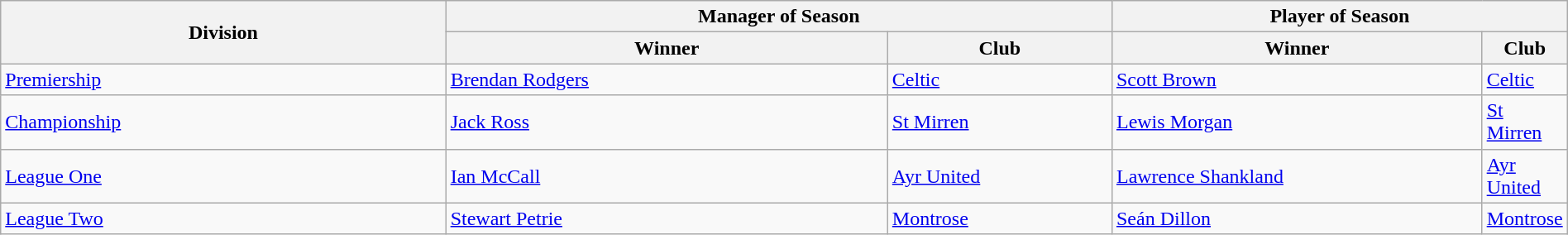<table class="wikitable" style="text-align: left; width:100%;">
<tr>
<th rowspan="2" style="width:30%;">Division</th>
<th colspan="2">Manager of Season</th>
<th colspan="2">Player of Season</th>
</tr>
<tr>
<th style="width:30%;">Winner</th>
<th style="width:15%;">Club</th>
<th style="width:30%;">Winner</th>
<th style="width:15%;">Club</th>
</tr>
<tr>
<td><a href='#'>Premiership</a></td>
<td><a href='#'>Brendan Rodgers</a></td>
<td><a href='#'>Celtic</a></td>
<td><a href='#'>Scott Brown</a></td>
<td><a href='#'>Celtic</a></td>
</tr>
<tr>
<td><a href='#'>Championship</a></td>
<td><a href='#'>Jack Ross</a></td>
<td><a href='#'>St Mirren</a></td>
<td><a href='#'>Lewis Morgan</a></td>
<td><a href='#'>St Mirren</a></td>
</tr>
<tr>
<td><a href='#'>League One</a></td>
<td><a href='#'>Ian McCall</a></td>
<td><a href='#'>Ayr United</a></td>
<td><a href='#'>Lawrence Shankland</a></td>
<td><a href='#'>Ayr United</a></td>
</tr>
<tr>
<td><a href='#'>League Two</a></td>
<td><a href='#'>Stewart Petrie</a></td>
<td><a href='#'>Montrose</a></td>
<td><a href='#'>Seán Dillon</a></td>
<td><a href='#'>Montrose</a></td>
</tr>
</table>
